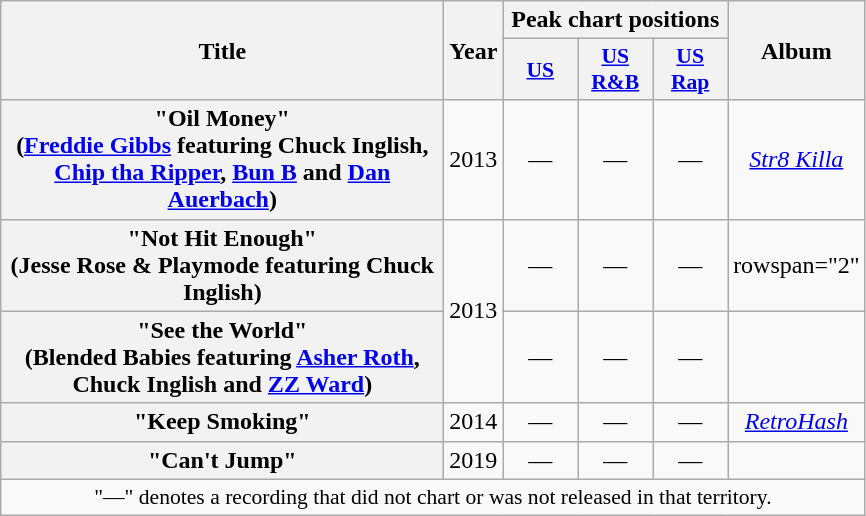<table class="wikitable plainrowheaders" style="text-align:center;">
<tr>
<th scope="col" rowspan="2" style="width:18em;">Title</th>
<th scope="col" rowspan="2">Year</th>
<th scope="col" colspan="3">Peak chart positions</th>
<th scope="col" rowspan="2">Album</th>
</tr>
<tr>
<th scope="col" style="width:3em;font-size:90%;"><a href='#'>US</a></th>
<th scope="col" style="width:3em;font-size:90%;"><a href='#'>US R&B</a></th>
<th scope="col" style="width:3em;font-size:90%;"><a href='#'>US Rap</a></th>
</tr>
<tr>
<th scope="row">"Oil Money"<br><span>(<a href='#'>Freddie Gibbs</a> featuring Chuck Inglish, <a href='#'>Chip tha Ripper</a>, <a href='#'>Bun B</a> and <a href='#'>Dan Auerbach</a>)</span></th>
<td>2013</td>
<td>—</td>
<td>—</td>
<td>—</td>
<td><em><a href='#'>Str8 Killa</a></em></td>
</tr>
<tr>
<th scope="row">"Not Hit Enough"<br><span>(Jesse Rose & Playmode featuring Chuck Inglish)</span></th>
<td rowspan="2">2013</td>
<td>—</td>
<td>—</td>
<td>—</td>
<td>rowspan="2" </td>
</tr>
<tr>
<th scope="row">"See the World"<br><span>(Blended Babies featuring <a href='#'>Asher Roth</a>, Chuck Inglish and <a href='#'>ZZ Ward</a>)</span></th>
<td>—</td>
<td>—</td>
<td>—</td>
</tr>
<tr>
<th scope="row">"Keep Smoking" </th>
<td>2014</td>
<td>—</td>
<td>—</td>
<td>—</td>
<td><em><a href='#'>RetroHash</a></em></td>
</tr>
<tr>
<th scope="row">"Can't Jump" </th>
<td>2019</td>
<td>—</td>
<td>—</td>
<td>—</td>
<td></td>
</tr>
<tr>
<td colspan="13" style="font-size:90%">"—" denotes a recording that did not chart or was not released in that territory.</td>
</tr>
</table>
